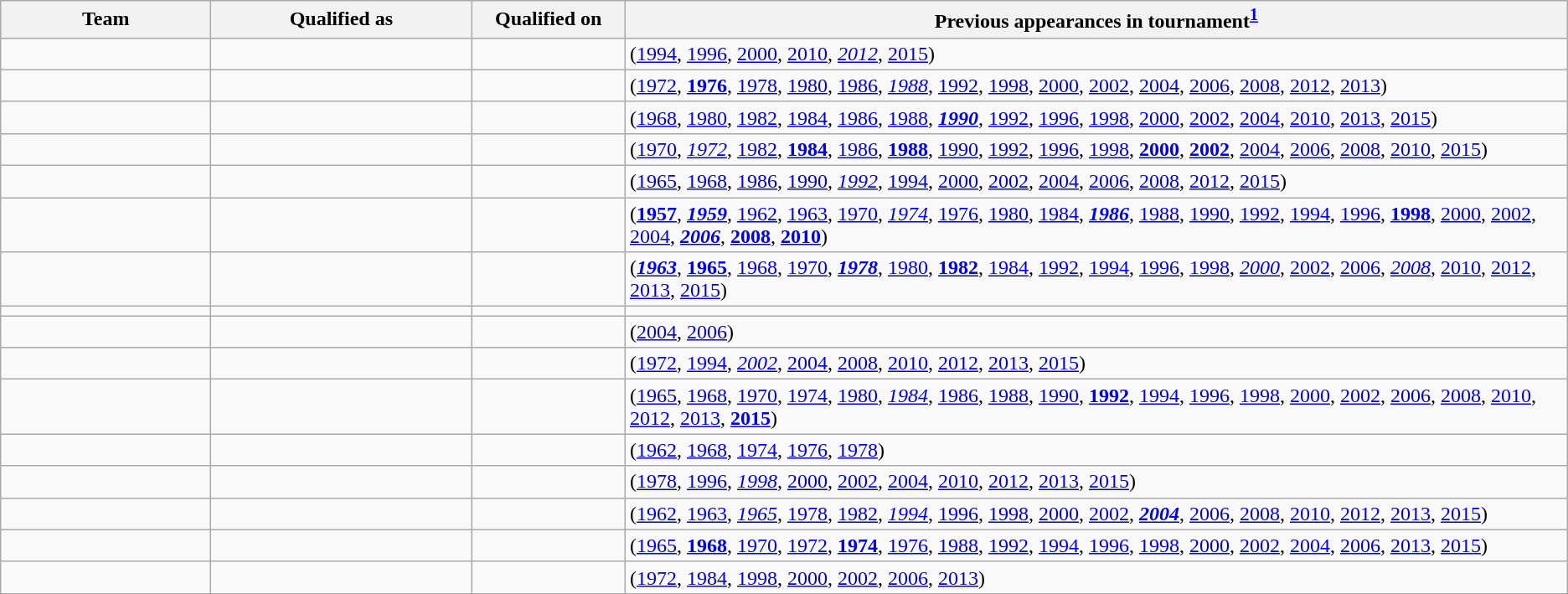<table class="wikitable sortable" style="text-align:left;">
<tr>
<th style="width:160px;">Team</th>
<th style="width:200px;">Qualified as</th>
<th style="width:115px;">Qualified on</th>
<th>Previous appearances in tournament<sup><strong><a href='#'>1</a></strong></sup></th>
</tr>
<tr>
<td></td>
<td></td>
<td></td>
<td> (<a href='#'>1994</a>, <a href='#'>1996</a>, <a href='#'>2000</a>, <a href='#'>2010</a>, <em><a href='#'>2012</a></em>, <a href='#'>2015</a>)</td>
</tr>
<tr>
<td></td>
<td></td>
<td></td>
<td> (<a href='#'>1972</a>, <strong><a href='#'>1976</a></strong>, <a href='#'>1978</a>, <a href='#'>1980</a>, <a href='#'>1986</a>, <em><a href='#'>1988</a></em>, <a href='#'>1992</a>, <a href='#'>1998</a>, <a href='#'>2000</a>, <a href='#'>2002</a>, <a href='#'>2004</a>, <a href='#'>2006</a>, <a href='#'>2008</a>, <a href='#'>2012</a>, <a href='#'>2013</a>)</td>
</tr>
<tr>
<td></td>
<td></td>
<td></td>
<td> (<a href='#'>1968</a>, <a href='#'>1980</a>, <a href='#'>1982</a>, <a href='#'>1984</a>, <a href='#'>1986</a>, <a href='#'>1988</a>, <strong><em><a href='#'>1990</a></em></strong>, <a href='#'>1992</a>, <a href='#'>1996</a>, <a href='#'>1998</a>, <a href='#'>2000</a>, <a href='#'>2002</a>, <a href='#'>2004</a>, <a href='#'>2010</a>, <a href='#'>2013</a>, <a href='#'>2015</a>)</td>
</tr>
<tr>
<td></td>
<td></td>
<td></td>
<td> (<a href='#'>1970</a>, <em><a href='#'>1972</a></em>, <a href='#'>1982</a>, <strong><a href='#'>1984</a></strong>, <a href='#'>1986</a>, <strong><a href='#'>1988</a></strong>, <a href='#'>1990</a>, <a href='#'>1992</a>, <a href='#'>1996</a>, <a href='#'>1998</a>, <strong><a href='#'>2000</a></strong>, <strong><a href='#'>2002</a></strong>, <a href='#'>2004</a>, <a href='#'>2006</a>, <a href='#'>2008</a>, <a href='#'>2010</a>, <a href='#'>2015</a>)</td>
</tr>
<tr>
<td></td>
<td></td>
<td></td>
<td> (<a href='#'>1965</a>, <a href='#'>1968</a>, <a href='#'>1986</a>, <a href='#'>1990</a>, <em><a href='#'>1992</a></em>, <a href='#'>1994</a>, <a href='#'>2000</a>, <a href='#'>2002</a>, <a href='#'>2004</a>, <a href='#'>2006</a>, <a href='#'>2008</a>, <a href='#'>2012</a>, <a href='#'>2015</a>)</td>
</tr>
<tr>
<td></td>
<td></td>
<td></td>
<td> (<strong><a href='#'>1957</a></strong>, <strong><em><a href='#'>1959</a></em></strong>, <a href='#'>1962</a>, <a href='#'>1963</a>, <a href='#'>1970</a>, <em><a href='#'>1974</a></em>, <a href='#'>1976</a>, <a href='#'>1980</a>, <a href='#'>1984</a>, <strong><em><a href='#'>1986</a></em></strong>, <a href='#'>1988</a>, <a href='#'>1990</a>, <a href='#'>1992</a>, <a href='#'>1994</a>, <a href='#'>1996</a>, <strong><a href='#'>1998</a></strong>, <a href='#'>2000</a>, <a href='#'>2002</a>, <a href='#'>2004</a>, <strong><em><a href='#'>2006</a></em></strong>, <strong><a href='#'>2008</a></strong>, <strong><a href='#'>2010</a></strong>)</td>
</tr>
<tr>
<td></td>
<td></td>
<td></td>
<td> (<strong><em><a href='#'>1963</a></em></strong>, <strong><a href='#'>1965</a></strong>, <a href='#'>1968</a>, <a href='#'>1970</a>, <strong><em><a href='#'>1978</a></em></strong>, <a href='#'>1980</a>, <strong><a href='#'>1982</a></strong>, <a href='#'>1984</a>, <a href='#'>1992</a>, <a href='#'>1994</a>, <a href='#'>1996</a>, <a href='#'>1998</a>, <em><a href='#'>2000</a></em>, <a href='#'>2002</a>, <a href='#'>2006</a>, <em><a href='#'>2008</a></em>, <a href='#'>2010</a>, <a href='#'>2012</a>, <a href='#'>2013</a>, <a href='#'>2015</a>)</td>
</tr>
<tr>
<td></td>
<td></td>
<td></td>
<td></td>
</tr>
<tr>
<td></td>
<td></td>
<td></td>
<td> (<a href='#'>2004</a>, <a href='#'>2006</a>)</td>
</tr>
<tr>
<td></td>
<td></td>
<td></td>
<td> (<a href='#'>1972</a>, <a href='#'>1994</a>, <em><a href='#'>2002</a></em>, <a href='#'>2004</a>, <a href='#'>2008</a>, <a href='#'>2010</a>, <a href='#'>2012</a>, <a href='#'>2013</a>, <a href='#'>2015</a>)</td>
</tr>
<tr>
<td></td>
<td></td>
<td></td>
<td> (<a href='#'>1965</a>, <a href='#'>1968</a>, <a href='#'>1970</a>, <a href='#'>1974</a>, <a href='#'>1980</a>, <em><a href='#'>1984</a></em>, <a href='#'>1986</a>, <a href='#'>1988</a>, <a href='#'>1990</a>, <strong><a href='#'>1992</a></strong>, <a href='#'>1994</a>, <a href='#'>1996</a>, <a href='#'>1998</a>, <a href='#'>2000</a>, <a href='#'>2002</a>, <a href='#'>2006</a>, <a href='#'>2008</a>, <a href='#'>2010</a>, <a href='#'>2012</a>, <a href='#'>2013</a>, <strong><a href='#'>2015</a></strong>)</td>
</tr>
<tr>
<td></td>
<td></td>
<td></td>
<td> (<a href='#'>1962</a>, <a href='#'>1968</a>, <a href='#'>1974</a>, <a href='#'>1976</a>, <a href='#'>1978</a>)</td>
</tr>
<tr>
<td></td>
<td></td>
<td></td>
<td> (<a href='#'>1978</a>, <a href='#'>1996</a>, <em><a href='#'>1998</a></em>, <a href='#'>2000</a>, <a href='#'>2002</a>, <a href='#'>2004</a>, <a href='#'>2010</a>, <a href='#'>2012</a>, <a href='#'>2013</a>, <a href='#'>2015</a>)</td>
</tr>
<tr>
<td></td>
<td></td>
<td></td>
<td> (<a href='#'>1962</a>, <a href='#'>1963</a>, <em><a href='#'>1965</a></em>, <a href='#'>1978</a>, <a href='#'>1982</a>, <em><a href='#'>1994</a></em>, <a href='#'>1996</a>, <a href='#'>1998</a>, <a href='#'>2000</a>, <a href='#'>2002</a>, <strong><em><a href='#'>2004</a></em></strong>, <a href='#'>2006</a>, <a href='#'>2008</a>, <a href='#'>2010</a>, <a href='#'>2012</a>, <a href='#'>2013</a>, <a href='#'>2015</a>)</td>
</tr>
<tr>
<td></td>
<td></td>
<td></td>
<td> (<a href='#'>1965</a>, <strong><a href='#'>1968</a></strong>, <a href='#'>1970</a>, <a href='#'>1972</a>, <strong><a href='#'>1974</a></strong>, <a href='#'>1976</a>, <a href='#'>1988</a>, <a href='#'>1992</a>, <a href='#'>1994</a>, <a href='#'>1996</a>, <a href='#'>1998</a>, <a href='#'>2000</a>, <a href='#'>2002</a>, <a href='#'>2004</a>, <a href='#'>2006</a>, <a href='#'>2013</a>, <a href='#'>2015</a>)</td>
</tr>
<tr>
<td></td>
<td></td>
<td></td>
<td> (<a href='#'>1972</a>, <a href='#'>1984</a>, <a href='#'>1998</a>, <a href='#'>2000</a>, <a href='#'>2002</a>, <a href='#'>2006</a>, <a href='#'>2013</a>)</td>
</tr>
</table>
